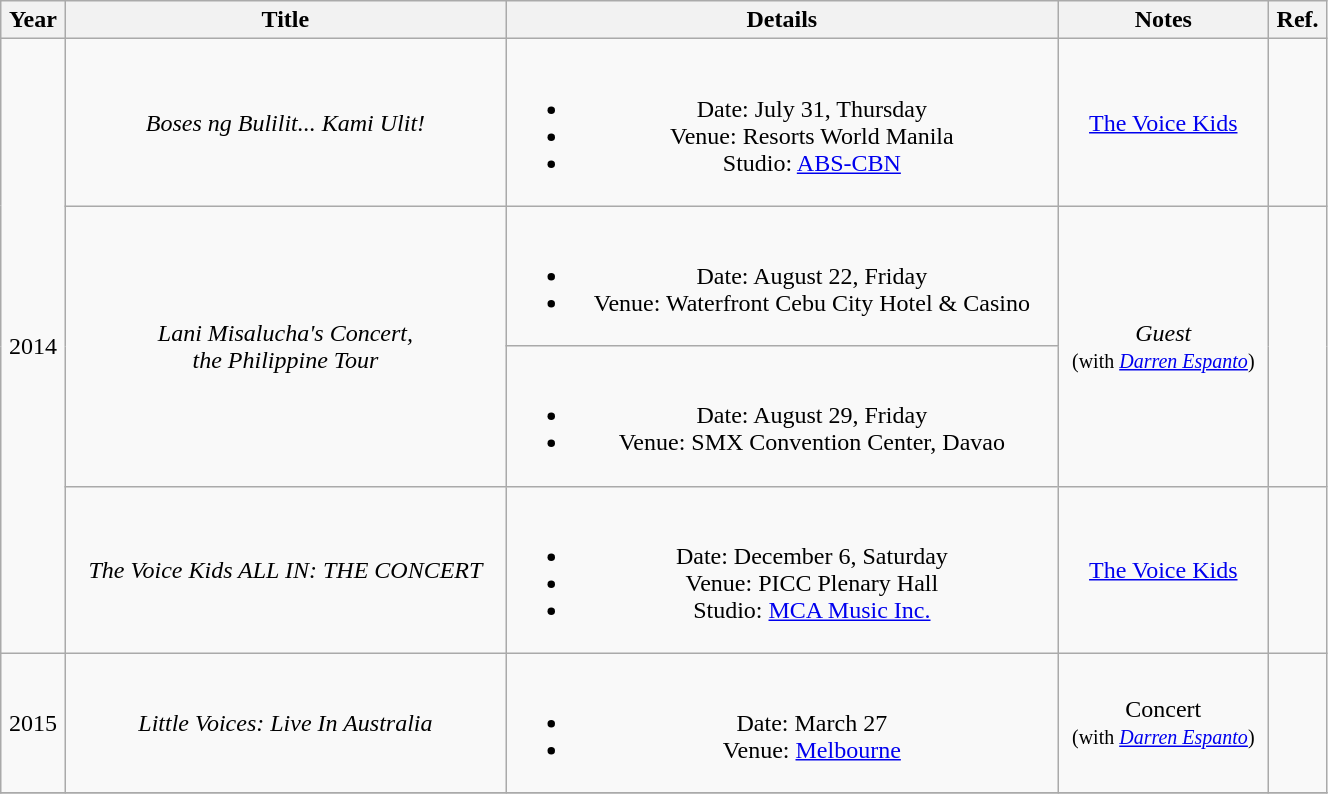<table class="wikitable" style="text-align:center" width=70%>
<tr>
<th>Year</th>
<th>Title</th>
<th>Details</th>
<th>Notes</th>
<th>Ref.</th>
</tr>
<tr>
<td rowspan=4>2014</td>
<td><em>Boses ng Bulilit... Kami Ulit!</em></td>
<td><br><ul><li>Date: July 31, Thursday</li><li>Venue: Resorts World Manila</li><li>Studio: <a href='#'>ABS-CBN</a></li></ul></td>
<td><a href='#'>The Voice Kids</a></td>
<td></td>
</tr>
<tr>
<td rowspan=2><em>Lani Misalucha's Concert, <br>the Philippine Tour</em></td>
<td><br><ul><li>Date: August 22, Friday</li><li>Venue: Waterfront Cebu City Hotel & Casino</li></ul></td>
<td rowspan=2><em>Guest</em> <br><small>(with <em><a href='#'>Darren Espanto</a></em>)</small></td>
<td rowspan=2></td>
</tr>
<tr>
<td><br><ul><li>Date: August 29, Friday</li><li>Venue: SMX Convention Center, Davao</li></ul></td>
</tr>
<tr>
<td><em>The Voice Kids ALL IN: THE CONCERT</em></td>
<td><br><ul><li>Date: December 6, Saturday</li><li>Venue: PICC Plenary Hall</li><li>Studio: <a href='#'>MCA Music Inc.</a></li></ul></td>
<td><a href='#'>The Voice Kids</a></td>
<td></td>
</tr>
<tr>
<td>2015</td>
<td><em>Little Voices: Live In Australia</em></td>
<td><br><ul><li>Date: March 27</li><li>Venue: <a href='#'>Melbourne</a></li></ul></td>
<td>Concert <br><small>(with <em><a href='#'>Darren Espanto</a></em>)</small></td>
<td></td>
</tr>
<tr>
</tr>
</table>
